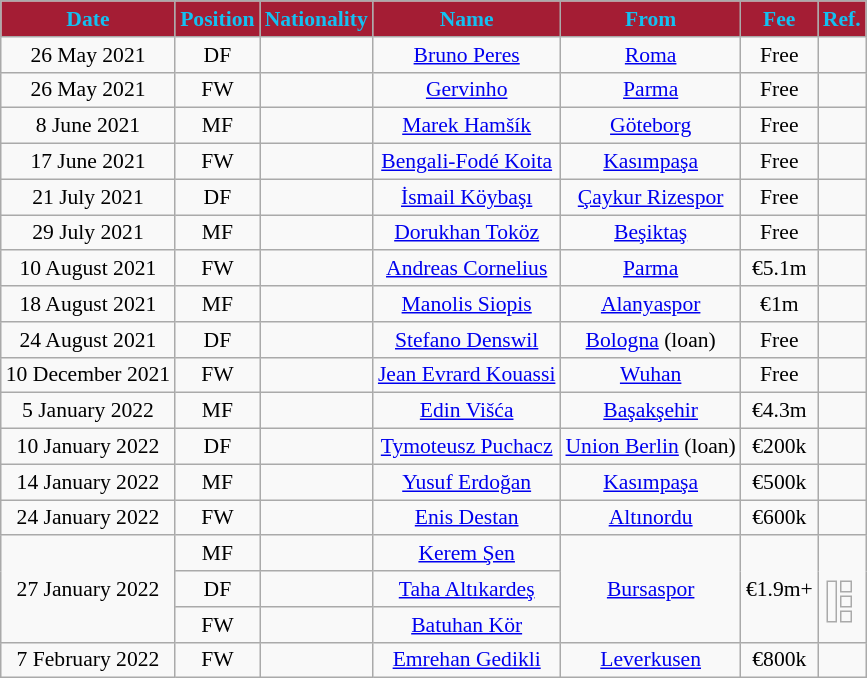<table class="wikitable"  style="text-align:center; font-size:90%; ">
<tr>
<th style= background:#a41d34;color:#14c0f1; width:200px;">Date</th>
<th style= background:#a41d34;color:#14c0f1; width:50px;">Position</th>
<th style= background:#a41d34;color:#14c0f1; width:50px;">Nationality</th>
<th style= background:#a41d34;color:#14c0f1; width:200px;">Name</th>
<th style= background:#a41d34;color:#14c0f1; width:200px;">From</th>
<th style= background:#a41d34;color:#14c0f1; width:200px;">Fee</th>
<th style= background:#a41d34;color:#14c0f1; width:50px;">Ref.</th>
</tr>
<tr>
<td>26 May 2021</td>
<td>DF</td>
<td></td>
<td><a href='#'>Bruno Peres</a></td>
<td> <a href='#'>Roma</a></td>
<td>Free</td>
<td></td>
</tr>
<tr>
<td>26 May 2021</td>
<td>FW</td>
<td></td>
<td><a href='#'>Gervinho</a></td>
<td> <a href='#'>Parma</a></td>
<td>Free</td>
<td></td>
</tr>
<tr>
<td>8 June 2021</td>
<td>MF</td>
<td></td>
<td><a href='#'>Marek Hamšík</a></td>
<td> <a href='#'>Göteborg</a></td>
<td>Free</td>
<td></td>
</tr>
<tr>
<td>17 June 2021</td>
<td>FW</td>
<td></td>
<td><a href='#'>Bengali-Fodé Koita</a></td>
<td> <a href='#'>Kasımpaşa</a></td>
<td>Free</td>
<td></td>
</tr>
<tr>
<td>21 July 2021</td>
<td>DF</td>
<td></td>
<td><a href='#'>İsmail Köybaşı</a></td>
<td> <a href='#'>Çaykur Rizespor</a></td>
<td>Free</td>
<td></td>
</tr>
<tr>
<td>29 July 2021</td>
<td>MF</td>
<td></td>
<td><a href='#'>Dorukhan Toköz</a></td>
<td> <a href='#'>Beşiktaş</a></td>
<td>Free</td>
<td></td>
</tr>
<tr>
<td>10 August 2021</td>
<td>FW</td>
<td></td>
<td><a href='#'>Andreas Cornelius</a></td>
<td> <a href='#'>Parma</a></td>
<td>€5.1m</td>
<td></td>
</tr>
<tr>
<td>18 August 2021</td>
<td>MF</td>
<td></td>
<td><a href='#'>Manolis Siopis</a></td>
<td> <a href='#'>Alanyaspor</a></td>
<td>€1m</td>
<td></td>
</tr>
<tr>
<td>24 August 2021</td>
<td>DF</td>
<td></td>
<td><a href='#'>Stefano Denswil</a></td>
<td> <a href='#'>Bologna</a> (loan)</td>
<td>Free</td>
<td></td>
</tr>
<tr>
<td>10 December 2021</td>
<td>FW</td>
<td></td>
<td><a href='#'>Jean Evrard Kouassi</a></td>
<td> <a href='#'>Wuhan</a></td>
<td>Free</td>
<td></td>
</tr>
<tr>
<td>5 January 2022</td>
<td>MF</td>
<td></td>
<td><a href='#'>Edin Višća</a></td>
<td> <a href='#'>Başakşehir</a></td>
<td>€4.3m</td>
<td></td>
</tr>
<tr>
<td>10 January 2022</td>
<td>DF</td>
<td></td>
<td><a href='#'>Tymoteusz Puchacz</a></td>
<td> <a href='#'>Union Berlin</a> (loan)</td>
<td>€200k</td>
<td></td>
</tr>
<tr>
<td>14 January 2022</td>
<td>MF</td>
<td></td>
<td><a href='#'>Yusuf Erdoğan</a></td>
<td> <a href='#'>Kasımpaşa</a></td>
<td>€500k</td>
<td></td>
</tr>
<tr>
<td>24 January 2022</td>
<td>FW</td>
<td></td>
<td><a href='#'>Enis Destan</a></td>
<td> <a href='#'>Altınordu</a></td>
<td>€600k</td>
<td></td>
</tr>
<tr>
<td rowspan=3>27 January 2022</td>
<td>MF</td>
<td></td>
<td><a href='#'>Kerem Şen</a></td>
<td rowspan=3> <a href='#'>Bursaspor</a></td>
<td rowspan=3>€1.9m+</td>
<td rowspan=3><br><table>
<tr>
<td rowspan=3></td>
<td></td>
</tr>
<tr>
<td></td>
</tr>
<tr>
<td></td>
</tr>
</table>
</td>
</tr>
<tr>
<td>DF</td>
<td></td>
<td><a href='#'>Taha Altıkardeş</a></td>
</tr>
<tr>
<td>FW</td>
<td></td>
<td><a href='#'>Batuhan Kör</a></td>
</tr>
<tr>
<td>7 February 2022</td>
<td>FW</td>
<td></td>
<td><a href='#'>Emrehan Gedikli</a></td>
<td> <a href='#'>Leverkusen</a></td>
<td>€800k</td>
<td></td>
</tr>
</table>
